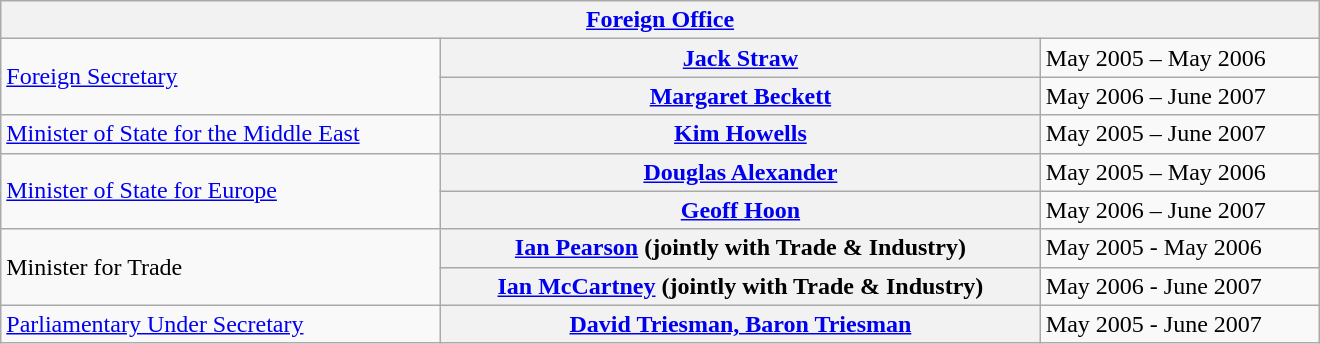<table class="wikitable plainrowheaders" width=100% style="max-width:55em;">
<tr>
<th colspan=4><a href='#'>Foreign Office</a></th>
</tr>
<tr>
<td rowspan="2"><a href='#'>Foreign Secretary</a></td>
<th scope="row" style="font-weight:bold;"><a href='#'>Jack Straw</a></th>
<td>May 2005 – May 2006</td>
</tr>
<tr>
<th scope="row" style="font-weight:bold;"><a href='#'>Margaret Beckett</a></th>
<td>May 2006 – June 2007</td>
</tr>
<tr>
<td><a href='#'>Minister of State for the Middle East</a></td>
<th scope="row"><a href='#'>Kim Howells</a></th>
<td>May 2005 – June 2007</td>
</tr>
<tr>
<td rowspan="2"><a href='#'>Minister of State for Europe</a></td>
<th scope="row"><a href='#'>Douglas Alexander</a></th>
<td>May 2005 – May 2006</td>
</tr>
<tr>
<th scope="row"><a href='#'>Geoff Hoon</a></th>
<td>May 2006 – June 2007</td>
</tr>
<tr>
<td rowspan="2">Minister for Trade</td>
<th scope="row"><a href='#'>Ian Pearson</a> (jointly with Trade & Industry)</th>
<td>May 2005 - May 2006</td>
</tr>
<tr>
<th scope="row"><a href='#'>Ian McCartney</a> (jointly with Trade & Industry)</th>
<td>May 2006 - June 2007</td>
</tr>
<tr>
<td><a href='#'>Parliamentary Under Secretary</a></td>
<th scope="row"><a href='#'>David Triesman, Baron Triesman</a></th>
<td>May 2005 - June 2007</td>
</tr>
</table>
